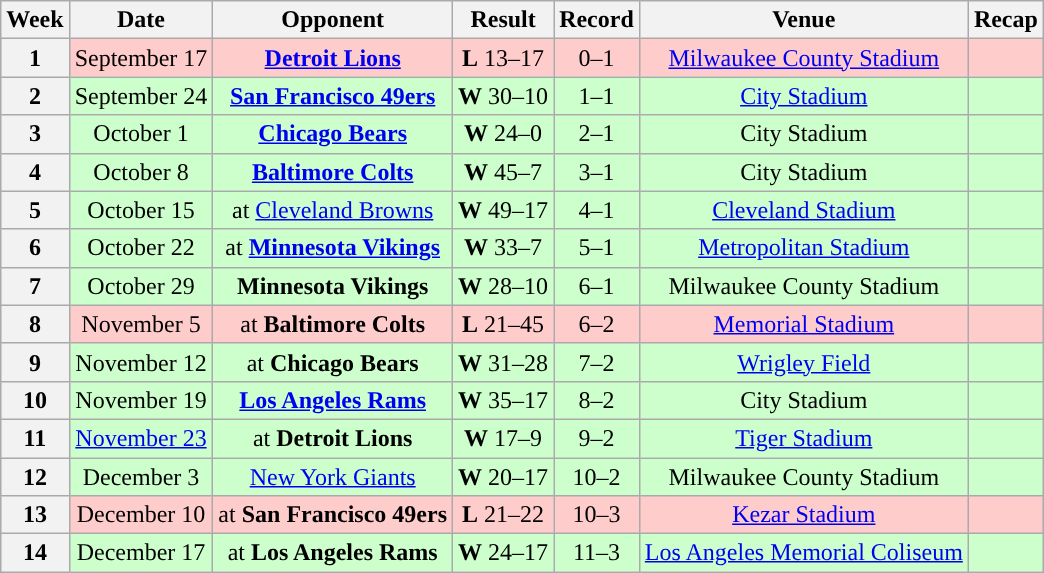<table class="wikitable" style="text-align:center">
<tr>
<th>Week</th>
<th>Date</th>
<th>Opponent</th>
<th>Result</th>
<th>Record</th>
<th>Venue</th>
<th>Recap</th>
</tr>
<tr style="background:#fcc">
<th>1</th>
<td>September 17</td>
<td><strong><a href='#'>Detroit Lions</a></strong></td>
<td><strong>L</strong> 13–17</td>
<td>0–1</td>
<td><a href='#'>Milwaukee County Stadium</a></td>
<td></td>
</tr>
<tr style="background:#cfc">
<th>2</th>
<td>September 24</td>
<td><strong><a href='#'>San Francisco 49ers</a></strong></td>
<td><strong>W</strong> 30–10</td>
<td>1–1</td>
<td><a href='#'>City Stadium</a></td>
<td></td>
</tr>
<tr style="background:#cfc">
<th>3</th>
<td>October 1</td>
<td><strong><a href='#'>Chicago Bears</a></strong></td>
<td><strong>W</strong> 24–0</td>
<td>2–1</td>
<td>City Stadium</td>
<td></td>
</tr>
<tr style="background:#cfc">
<th>4</th>
<td>October 8</td>
<td><strong><a href='#'>Baltimore Colts</a></strong></td>
<td><strong>W</strong> 45–7</td>
<td>3–1</td>
<td>City Stadium</td>
<td></td>
</tr>
<tr style="background:#cfc">
<th>5</th>
<td>October 15</td>
<td>at <a href='#'>Cleveland Browns</a></td>
<td><strong>W</strong> 49–17</td>
<td>4–1</td>
<td><a href='#'>Cleveland Stadium</a></td>
<td></td>
</tr>
<tr style="background:#cfc">
<th>6</th>
<td>October 22</td>
<td>at <strong><a href='#'>Minnesota Vikings</a></strong></td>
<td><strong>W</strong> 33–7</td>
<td>5–1</td>
<td><a href='#'>Metropolitan Stadium</a></td>
<td></td>
</tr>
<tr style="background:#cfc">
<th>7</th>
<td>October 29</td>
<td><strong>Minnesota Vikings</strong></td>
<td><strong>W</strong> 28–10</td>
<td>6–1</td>
<td>Milwaukee County Stadium</td>
<td></td>
</tr>
<tr align="center"  style="background: #fcc">
<th>8</th>
<td>November 5</td>
<td>at <strong>Baltimore Colts</strong></td>
<td><strong>L</strong> 21–45</td>
<td>6–2</td>
<td><a href='#'>Memorial Stadium</a></td>
<td></td>
</tr>
<tr style="background:#cfc">
<th>9</th>
<td>November 12</td>
<td>at <strong>Chicago Bears</strong></td>
<td><strong>W</strong> 31–28</td>
<td>7–2</td>
<td><a href='#'>Wrigley Field</a></td>
<td></td>
</tr>
<tr style="background:#cfc">
<th>10</th>
<td>November 19</td>
<td><strong><a href='#'>Los Angeles Rams</a></strong></td>
<td><strong>W</strong> 35–17</td>
<td>8–2</td>
<td>City Stadium</td>
<td></td>
</tr>
<tr style="background:#cfc">
<th>11</th>
<td><a href='#'>November 23</a></td>
<td>at <strong>Detroit Lions</strong></td>
<td><strong>W</strong> 17–9</td>
<td>9–2</td>
<td><a href='#'>Tiger Stadium</a></td>
<td></td>
</tr>
<tr style="background:#cfc">
<th>12</th>
<td>December 3</td>
<td><a href='#'>New York Giants</a></td>
<td><strong>W</strong> 20–17</td>
<td>10–2</td>
<td>Milwaukee County Stadium</td>
<td></td>
</tr>
<tr style="background:#fcc">
<th>13</th>
<td>December 10</td>
<td>at <strong>San Francisco 49ers</strong></td>
<td><strong>L</strong> 21–22</td>
<td>10–3</td>
<td><a href='#'>Kezar Stadium</a></td>
<td></td>
</tr>
<tr style="background:#cfc">
<th>14</th>
<td>December 17</td>
<td>at <strong>Los Angeles Rams</strong></td>
<td><strong>W</strong> 24–17</td>
<td>11–3</td>
<td><a href='#'>Los Angeles Memorial Coliseum</a></td>
<td></td>
</tr>
</table>
